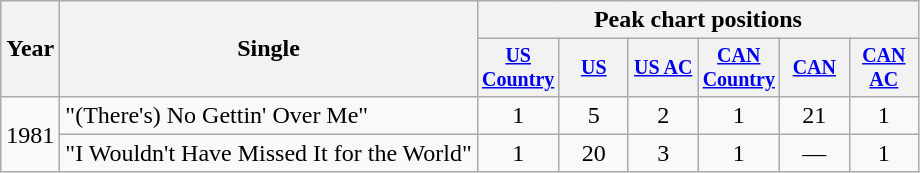<table class="wikitable" style="text-align:center;">
<tr>
<th rowspan="2">Year</th>
<th rowspan="2">Single</th>
<th colspan="6">Peak chart positions</th>
</tr>
<tr style="font-size:smaller;">
<th width="40"><a href='#'>US Country</a></th>
<th width="40"><a href='#'>US</a></th>
<th width="40"><a href='#'>US AC</a></th>
<th width="40"><a href='#'>CAN Country</a></th>
<th width="40"><a href='#'>CAN</a></th>
<th width="40"><a href='#'>CAN AC</a></th>
</tr>
<tr>
<td rowspan="2">1981</td>
<td align="left">"(There's) No Gettin' Over Me"</td>
<td>1</td>
<td>5</td>
<td>2</td>
<td>1</td>
<td>21</td>
<td>1</td>
</tr>
<tr>
<td align="left">"I Wouldn't Have Missed It for the World"</td>
<td>1</td>
<td>20</td>
<td>3</td>
<td>1</td>
<td>—</td>
<td>1</td>
</tr>
</table>
